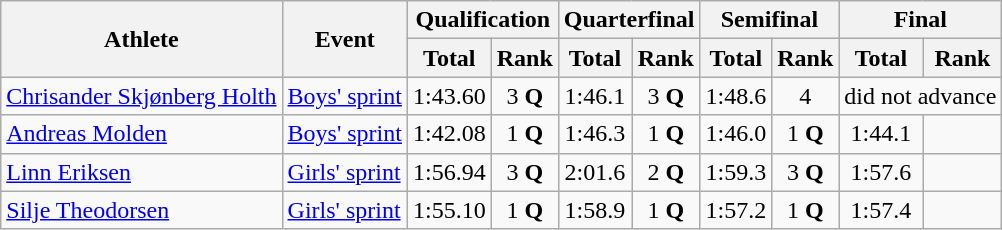<table class="wikitable">
<tr>
<th rowspan="2">Athlete</th>
<th rowspan="2">Event</th>
<th colspan="2">Qualification</th>
<th colspan="2">Quarterfinal</th>
<th colspan="2">Semifinal</th>
<th colspan="2">Final</th>
</tr>
<tr>
<th>Total</th>
<th>Rank</th>
<th>Total</th>
<th>Rank</th>
<th>Total</th>
<th>Rank</th>
<th>Total</th>
<th>Rank</th>
</tr>
<tr>
<td><a href='#'>Chrisander Skjønberg Holth</a></td>
<td><a href='#'>Boys' sprint</a></td>
<td align="center">1:43.60</td>
<td align="center">3 <strong>Q</strong></td>
<td align="center">1:46.1</td>
<td align="center">3 <strong>Q</strong></td>
<td align="center">1:48.6</td>
<td align="center">4</td>
<td align="center" colspan=2>did not advance</td>
</tr>
<tr>
<td><a href='#'>Andreas Molden</a></td>
<td><a href='#'>Boys' sprint</a></td>
<td align="center">1:42.08</td>
<td align="center">1 <strong>Q</strong></td>
<td align="center">1:46.3</td>
<td align="center">1 <strong>Q</strong></td>
<td align="center">1:46.0</td>
<td align="center">1 <strong>Q</strong></td>
<td align="center">1:44.1</td>
<td align="center"></td>
</tr>
<tr>
<td><a href='#'>Linn Eriksen</a></td>
<td><a href='#'>Girls' sprint</a></td>
<td align="center">1:56.94</td>
<td align="center">3 <strong>Q</strong></td>
<td align="center">2:01.6</td>
<td align="center">2 <strong>Q</strong></td>
<td align="center">1:59.3</td>
<td align="center">3 <strong>Q</strong></td>
<td align="center">1:57.6</td>
<td align="center"></td>
</tr>
<tr>
<td><a href='#'>Silje Theodorsen</a></td>
<td><a href='#'>Girls' sprint</a></td>
<td align="center">1:55.10</td>
<td align="center">1 <strong>Q</strong></td>
<td align="center">1:58.9</td>
<td align="center">1 <strong>Q</strong></td>
<td align="center">1:57.2</td>
<td align="center">1 <strong>Q</strong></td>
<td align="center">1:57.4</td>
<td align="center"></td>
</tr>
</table>
